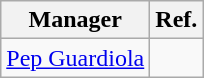<table class="wikitable">
<tr>
<th>Manager</th>
<th>Ref.</th>
</tr>
<tr>
<td> <a href='#'>Pep Guardiola</a></td>
<td></td>
</tr>
</table>
